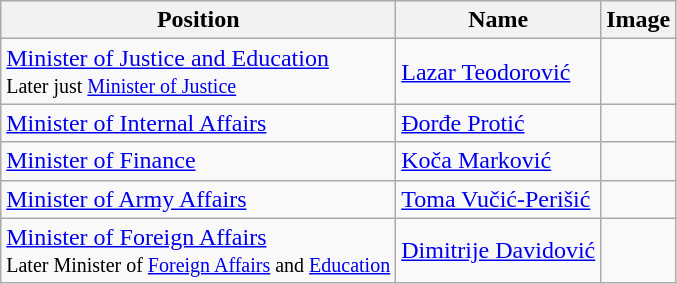<table class="wikitable">
<tr>
<th colspan="1" bgcolor="#EEEEEE">Position</th>
<th colspan="1" bgcolor="#EEEEEE">Name</th>
<th colspan="1" bgcolor="#EEEEEE">Image</th>
</tr>
<tr>
<td><a href='#'>Minister of Justice and Education</a><br><small>Later just <a href='#'>Minister of Justice</a></small></td>
<td><a href='#'>Lazar Teodorović</a></td>
<td></td>
</tr>
<tr>
<td><a href='#'>Minister of Internal Affairs</a></td>
<td><a href='#'>Đorđe Protić</a></td>
<td></td>
</tr>
<tr>
<td><a href='#'>Minister of Finance</a></td>
<td><a href='#'>Koča Marković</a></td>
<td></td>
</tr>
<tr>
<td><a href='#'>Minister of Army Affairs</a></td>
<td><a href='#'>Toma Vučić-Perišić</a></td>
<td></td>
</tr>
<tr>
<td><a href='#'>Minister of Foreign Affairs</a><br><small>Later Minister of <a href='#'>Foreign Affairs</a> and <a href='#'>Education</a></small></td>
<td><a href='#'>Dimitrije Davidović</a></td>
<td></td>
</tr>
</table>
